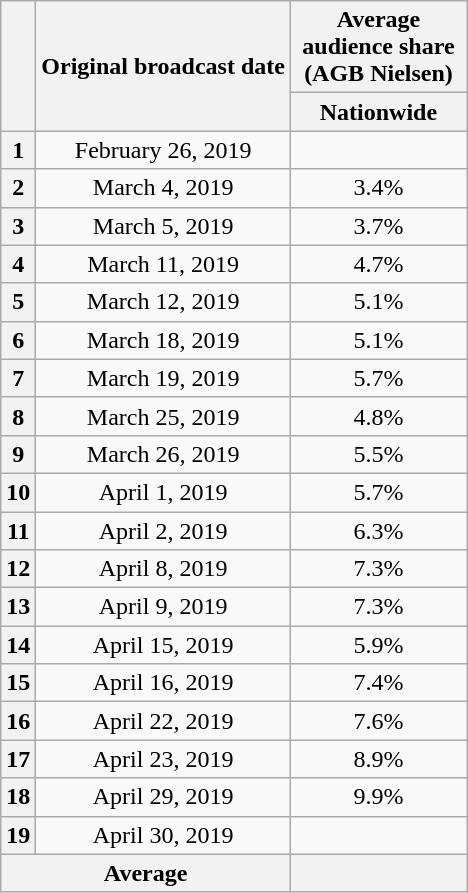<table class="wikitable" style="text-align:center">
<tr>
<th rowspan="2"></th>
<th rowspan="2">Original broadcast date</th>
<th colspan="1">Average audience share<br>(AGB Nielsen)</th>
</tr>
<tr>
<th width="110">Nationwide</th>
</tr>
<tr>
<th>1</th>
<td>February 26, 2019</td>
<td></td>
</tr>
<tr>
<th>2</th>
<td>March 4, 2019</td>
<td>3.4%</td>
</tr>
<tr>
<th>3</th>
<td>March 5, 2019</td>
<td>3.7%</td>
</tr>
<tr>
<th>4</th>
<td>March 11, 2019</td>
<td>4.7%</td>
</tr>
<tr>
<th>5</th>
<td>March 12, 2019</td>
<td>5.1%</td>
</tr>
<tr>
<th>6</th>
<td>March 18, 2019</td>
<td>5.1%</td>
</tr>
<tr>
<th>7</th>
<td>March 19, 2019</td>
<td>5.7%</td>
</tr>
<tr>
<th>8</th>
<td>March 25, 2019</td>
<td>4.8%</td>
</tr>
<tr>
<th>9</th>
<td>March 26, 2019</td>
<td>5.5%</td>
</tr>
<tr>
<th>10</th>
<td>April 1, 2019</td>
<td>5.7%</td>
</tr>
<tr>
<th>11</th>
<td>April 2, 2019</td>
<td>6.3%</td>
</tr>
<tr>
<th>12</th>
<td>April 8, 2019</td>
<td>7.3%</td>
</tr>
<tr>
<th>13</th>
<td>April 9, 2019</td>
<td>7.3%</td>
</tr>
<tr>
<th>14</th>
<td>April 15, 2019</td>
<td>5.9%</td>
</tr>
<tr>
<th>15</th>
<td>April 16, 2019</td>
<td>7.4%</td>
</tr>
<tr>
<th>16</th>
<td>April 22, 2019</td>
<td>7.6%</td>
</tr>
<tr>
<th>17</th>
<td>April 23, 2019</td>
<td>8.9%</td>
</tr>
<tr>
<th>18</th>
<td>April 29, 2019</td>
<td>9.9%</td>
</tr>
<tr>
<th>19</th>
<td>April 30, 2019</td>
<td></td>
</tr>
<tr>
<th colspan="2">Average</th>
<th></th>
</tr>
</table>
